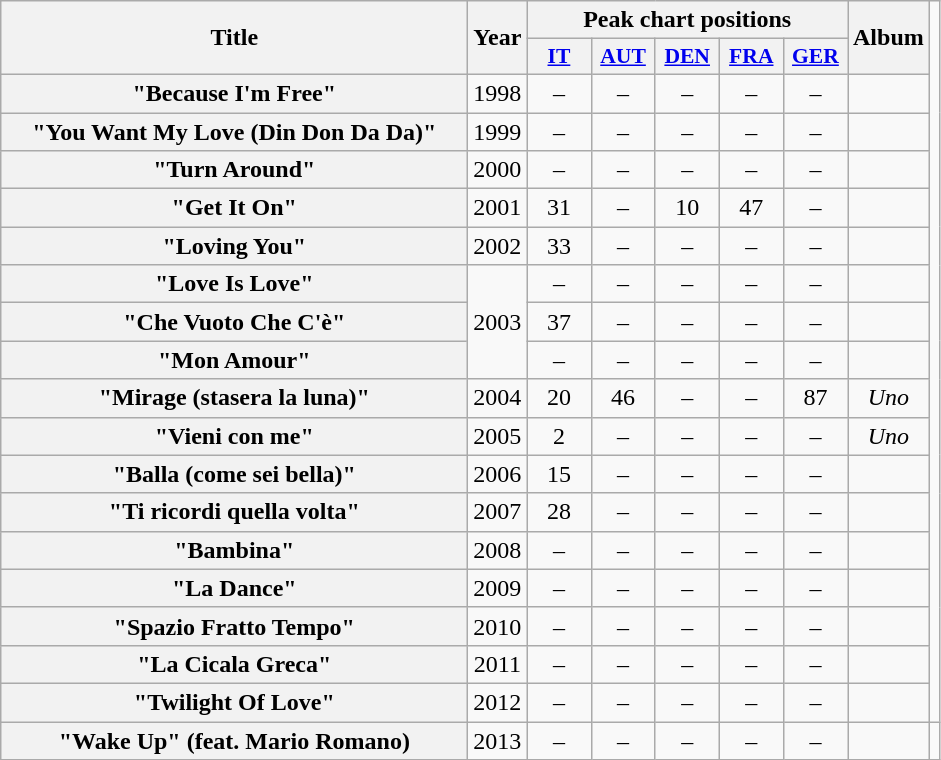<table class="wikitable plainrowheaders" style="text-align:center;" border="1">
<tr>
<th scope="col" rowspan="2" style="width:19em;">Title</th>
<th scope="col" rowspan="2">Year</th>
<th scope="col" colspan="5">Peak chart positions</th>
<th scope="col" rowspan="2">Album</th>
</tr>
<tr>
<th scope="col" style="width:2.5em;font-size:90%;"><a href='#'>IT</a><br></th>
<th scope="col" style="width:2.5em;font-size:90%;"><a href='#'>AUT</a><br></th>
<th scope="col" style="width:2.5em;font-size:90%;"><a href='#'>DEN</a><br></th>
<th scope="col" style="width:2.5em;font-size:90%;"><a href='#'>FRA</a><br></th>
<th scope="col" style="width:2.5em;font-size:90%;"><a href='#'>GER</a><br></th>
</tr>
<tr>
<th scope="row">"Because I'm Free"</th>
<td>1998</td>
<td>–</td>
<td>–</td>
<td>–</td>
<td>–</td>
<td>–</td>
<td></td>
</tr>
<tr>
<th scope="row">"You Want My Love (Din Don Da Da)"</th>
<td>1999</td>
<td>–</td>
<td>–</td>
<td>–</td>
<td>–</td>
<td>–</td>
<td></td>
</tr>
<tr>
<th scope="row">"Turn Around"</th>
<td>2000</td>
<td>–</td>
<td>–</td>
<td>–</td>
<td>–</td>
<td>–</td>
<td></td>
</tr>
<tr>
<th scope="row">"Get It On"</th>
<td>2001</td>
<td>31</td>
<td>–</td>
<td>10</td>
<td>47</td>
<td>–</td>
<td></td>
</tr>
<tr>
<th scope="row">"Loving You"</th>
<td>2002</td>
<td>33</td>
<td>–</td>
<td>–</td>
<td>–</td>
<td>–</td>
<td></td>
</tr>
<tr>
<th scope="row">"Love Is Love"</th>
<td rowspan=3>2003</td>
<td>–</td>
<td>–</td>
<td>–</td>
<td>–</td>
<td>–</td>
<td></td>
</tr>
<tr>
<th scope="row">"Che Vuoto Che C'è"</th>
<td>37</td>
<td>–</td>
<td>–</td>
<td>–</td>
<td>–</td>
<td></td>
</tr>
<tr>
<th scope="row">"Mon Amour"</th>
<td>–</td>
<td>–</td>
<td>–</td>
<td>–</td>
<td>–</td>
<td></td>
</tr>
<tr>
<th scope="row">"Mirage (stasera la luna)"</th>
<td>2004</td>
<td>20</td>
<td>46</td>
<td>–</td>
<td>–</td>
<td>87</td>
<td><em>Uno</em></td>
</tr>
<tr>
<th scope="row">"Vieni con me"</th>
<td>2005</td>
<td>2</td>
<td>–</td>
<td>–</td>
<td>–</td>
<td>–</td>
<td><em>Uno</em></td>
</tr>
<tr>
<th scope="row">"Balla (come sei bella)"</th>
<td>2006</td>
<td>15</td>
<td>–</td>
<td>–</td>
<td>–</td>
<td>–</td>
<td></td>
</tr>
<tr>
<th scope="row">"Ti ricordi quella volta"</th>
<td>2007</td>
<td>28</td>
<td>–</td>
<td>–</td>
<td>–</td>
<td>–</td>
<td></td>
</tr>
<tr>
<th scope="row">"Bambina"</th>
<td>2008</td>
<td>–</td>
<td>–</td>
<td>–</td>
<td>–</td>
<td>–</td>
<td></td>
</tr>
<tr>
<th scope="row">"La Dance"</th>
<td>2009</td>
<td>–</td>
<td>–</td>
<td>–</td>
<td>–</td>
<td>–</td>
<td></td>
</tr>
<tr>
<th scope="row">"Spazio Fratto Tempo"</th>
<td>2010</td>
<td>–</td>
<td>–</td>
<td>–</td>
<td>–</td>
<td>–</td>
<td></td>
</tr>
<tr>
<th scope="row">"La Cicala Greca"</th>
<td>2011</td>
<td>–</td>
<td>–</td>
<td>–</td>
<td>–</td>
<td>–</td>
<td></td>
</tr>
<tr>
<th scope="row">"Twilight Of Love"</th>
<td>2012</td>
<td>–</td>
<td>–</td>
<td>–</td>
<td>–</td>
<td>–</td>
<td></td>
</tr>
<tr>
<th scope="row">"Wake Up" (feat. Mario Romano)</th>
<td>2013</td>
<td>–</td>
<td>–</td>
<td>–</td>
<td>–</td>
<td>–</td>
<td></td>
<td></td>
</tr>
</table>
